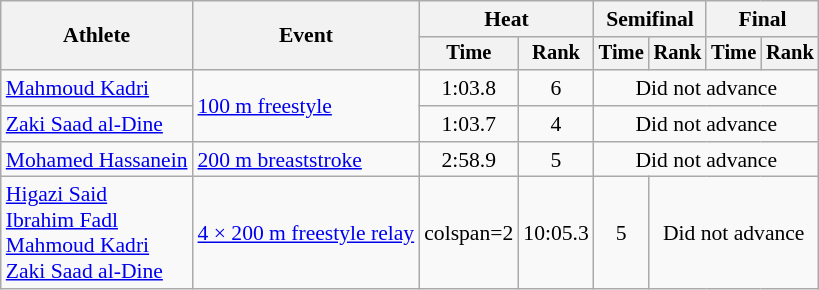<table class=wikitable style="font-size:90%;">
<tr>
<th rowspan=2>Athlete</th>
<th rowspan=2>Event</th>
<th colspan=2>Heat</th>
<th colspan=2>Semifinal</th>
<th colspan=2>Final</th>
</tr>
<tr style="font-size:95%">
<th>Time</th>
<th>Rank</th>
<th>Time</th>
<th>Rank</th>
<th>Time</th>
<th>Rank</th>
</tr>
<tr align=center>
<td align=left><a href='#'>Mahmoud Kadri</a></td>
<td rowspan=2 align=left><a href='#'>100 m freestyle</a></td>
<td>1:03.8</td>
<td>6</td>
<td colspan=4>Did not advance</td>
</tr>
<tr align=center>
<td align=left><a href='#'>Zaki Saad al-Dine</a></td>
<td>1:03.7</td>
<td>4</td>
<td colspan=4>Did not advance</td>
</tr>
<tr align=center>
<td align=left><a href='#'>Mohamed Hassanein</a></td>
<td align=left><a href='#'>200 m breaststroke</a></td>
<td>2:58.9</td>
<td>5</td>
<td colspan=4>Did not advance</td>
</tr>
<tr align=center>
<td align=left><a href='#'>Higazi Said</a><br><a href='#'>Ibrahim Fadl</a><br><a href='#'>Mahmoud Kadri</a><br><a href='#'>Zaki Saad al-Dine</a></td>
<td align=left><a href='#'>4 × 200 m freestyle relay</a></td>
<td>colspan=2 </td>
<td>10:05.3</td>
<td>5</td>
<td colspan=4>Did not advance</td>
</tr>
</table>
